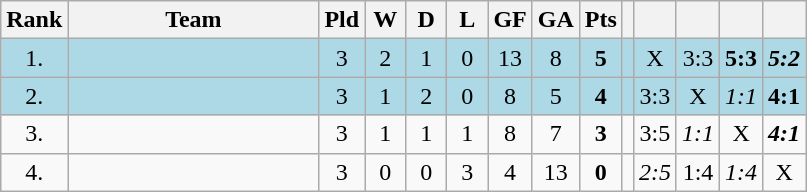<table class="wikitable">
<tr>
<th bgcolor="#efefef">Rank</th>
<th bgcolor="#efefef" width="160">Team</th>
<th bgcolor="#efefef" width="20">Pld</th>
<th bgcolor="#efefef" width="20">W</th>
<th bgcolor="#efefef" width="20">D</th>
<th bgcolor="#efefef" width="20">L</th>
<th bgcolor="#efefef" width="20">GF</th>
<th bgcolor="#efefef" width="20">GA</th>
<th bgcolor="#efefef" width="20">Pts</th>
<th bgcolor="#efefef"></th>
<th bgcolor="#efefef" width="20"></th>
<th bgcolor="#efefef" width="20"></th>
<th bgcolor="#efefef" width="20"></th>
<th bgcolor="#efefef" width="20"></th>
</tr>
<tr align=center bgcolor=lightblue>
<td>1.</td>
<td align=left></td>
<td>3</td>
<td>2</td>
<td>1</td>
<td>0</td>
<td>13</td>
<td>8</td>
<td><strong>5</strong></td>
<td></td>
<td>X</td>
<td>3:3</td>
<td><strong>5:3</strong></td>
<td><strong><em>5:2</em></strong></td>
</tr>
<tr align=center bgcolor=lightblue>
<td>2.</td>
<td align=left></td>
<td>3</td>
<td>1</td>
<td>2</td>
<td>0</td>
<td>8</td>
<td>5</td>
<td><strong>4</strong></td>
<td></td>
<td>3:3</td>
<td>X</td>
<td><em>1:1</em></td>
<td><strong>4:1</strong></td>
</tr>
<tr align=center>
<td>3.</td>
<td align=left></td>
<td>3</td>
<td>1</td>
<td>1</td>
<td>1</td>
<td>8</td>
<td>7</td>
<td><strong>3</strong></td>
<td></td>
<td>3:5</td>
<td><em>1:1</em></td>
<td>X</td>
<td><strong><em>4:1</em></strong></td>
</tr>
<tr align=center>
<td>4.</td>
<td align=left></td>
<td>3</td>
<td>0</td>
<td>0</td>
<td>3</td>
<td>4</td>
<td>13</td>
<td><strong>0</strong></td>
<td></td>
<td><em>2:5</em></td>
<td>1:4</td>
<td><em>1:4</em></td>
<td>X</td>
</tr>
</table>
